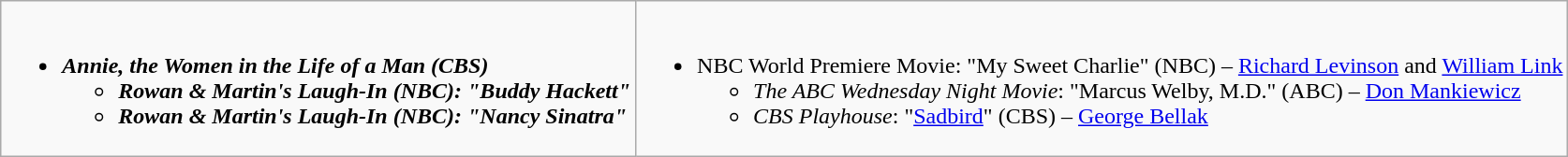<table class="wikitable">
<tr>
<td style="vertical-align:top;"><br><ul><li><strong><em>Annie, the Women in the Life of a Man<em> (CBS)<strong><ul><li></em>Rowan & Martin's Laugh-In<em> (NBC): "Buddy Hackett"</li><li></em>Rowan & Martin's Laugh-In<em> (NBC): "Nancy Sinatra"</li></ul></li></ul></td>
<td style="vertical-align:top;"><br><ul><li></em></strong>NBC World Premiere Movie</em>: "My Sweet Charlie" (NBC) – <a href='#'>Richard Levinson</a> and <a href='#'>William Link</a></strong><ul><li><em>The ABC Wednesday Night Movie</em>: "Marcus Welby, M.D." (ABC) – <a href='#'>Don Mankiewicz</a></li><li><em>CBS Playhouse</em>: "<a href='#'>Sadbird</a>" (CBS) – <a href='#'>George Bellak</a></li></ul></li></ul></td>
</tr>
</table>
